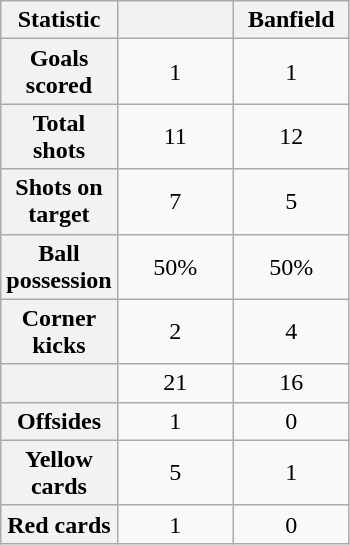<table class="wikitable" style="text-align:center">
<tr>
<th scope="col" style="width:70px">Statistic</th>
<th scope="col" style="width:70px"></th>
<th scope="col" style="width:70px">Banfield</th>
</tr>
<tr>
<th scope=row>Goals scored</th>
<td>1</td>
<td>1</td>
</tr>
<tr>
<th scope=row>Total shots</th>
<td>11</td>
<td>12</td>
</tr>
<tr>
<th scope=row>Shots on target</th>
<td>7</td>
<td>5</td>
</tr>
<tr>
<th scope=row>Ball possession</th>
<td>50%</td>
<td>50%</td>
</tr>
<tr>
<th scope=row>Corner kicks</th>
<td>2</td>
<td>4</td>
</tr>
<tr>
<th scope=row></th>
<td>21</td>
<td>16</td>
</tr>
<tr>
<th scope=row>Offsides</th>
<td>1</td>
<td>0</td>
</tr>
<tr>
<th scope=row>Yellow cards</th>
<td>5</td>
<td>1</td>
</tr>
<tr>
<th scope=row>Red cards</th>
<td>1</td>
<td>0</td>
</tr>
</table>
